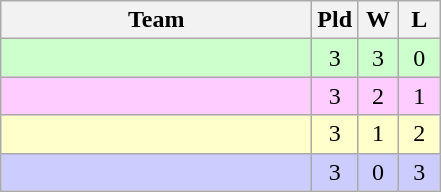<table class="wikitable" style="text-align:center">
<tr>
<th width="200">Team</th>
<th width="20">Pld</th>
<th width="20">W</th>
<th width="20">L</th>
</tr>
<tr style="background:#cfc">
<td align=left></td>
<td>3</td>
<td>3</td>
<td>0</td>
</tr>
<tr style="background:#ffccff">
<td align=left></td>
<td>3</td>
<td>2</td>
<td>1</td>
</tr>
<tr style="background:#ffc">
<td align=left></td>
<td>3</td>
<td>1</td>
<td>2</td>
</tr>
<tr bgcolor=ccccff>
<td align=left></td>
<td>3</td>
<td>0</td>
<td>3</td>
</tr>
</table>
